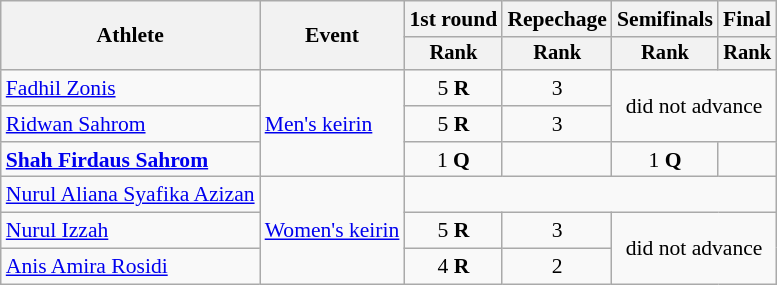<table class=wikitable style=font-size:90%;text-align:center>
<tr>
<th rowspan=2>Athlete</th>
<th rowspan=2>Event</th>
<th>1st round</th>
<th>Repechage</th>
<th>Semifinals</th>
<th>Final</th>
</tr>
<tr style=font-size:95%>
<th>Rank</th>
<th>Rank</th>
<th>Rank</th>
<th>Rank</th>
</tr>
<tr style="text-align:center">
<td style="text-align:left"><a href='#'>Fadhil Zonis</a></td>
<td style="text-align:left" rowspan=3><a href='#'>Men's keirin</a></td>
<td>5 <strong>R</strong></td>
<td>3</td>
<td colspan=2 rowspan=2>did not advance</td>
</tr>
<tr style="text-align:center">
<td style="text-align:left"><a href='#'>Ridwan Sahrom</a></td>
<td>5 <strong>R</strong></td>
<td>3</td>
</tr>
<tr style="text-align:center">
<td style="text-align:left"><strong><a href='#'>Shah Firdaus Sahrom</a></strong></td>
<td>1 <strong>Q</strong></td>
<td></td>
<td>1 <strong>Q</strong></td>
<td></td>
</tr>
<tr style="text-align:center">
<td style="text-align:left"><a href='#'>Nurul Aliana Syafika Azizan</a></td>
<td style="text-align:left" rowspan=3><a href='#'>Women's keirin</a></td>
<td colspan=4></td>
</tr>
<tr style="text-align:center">
<td style="text-align:left"><a href='#'>Nurul Izzah</a></td>
<td>5 <strong>R</strong></td>
<td>3</td>
<td colspan=2 rowspan=2>did not advance</td>
</tr>
<tr style="text-align:center">
<td style="text-align:left"><a href='#'>Anis Amira Rosidi</a></td>
<td>4 <strong>R</strong></td>
<td>2</td>
</tr>
</table>
